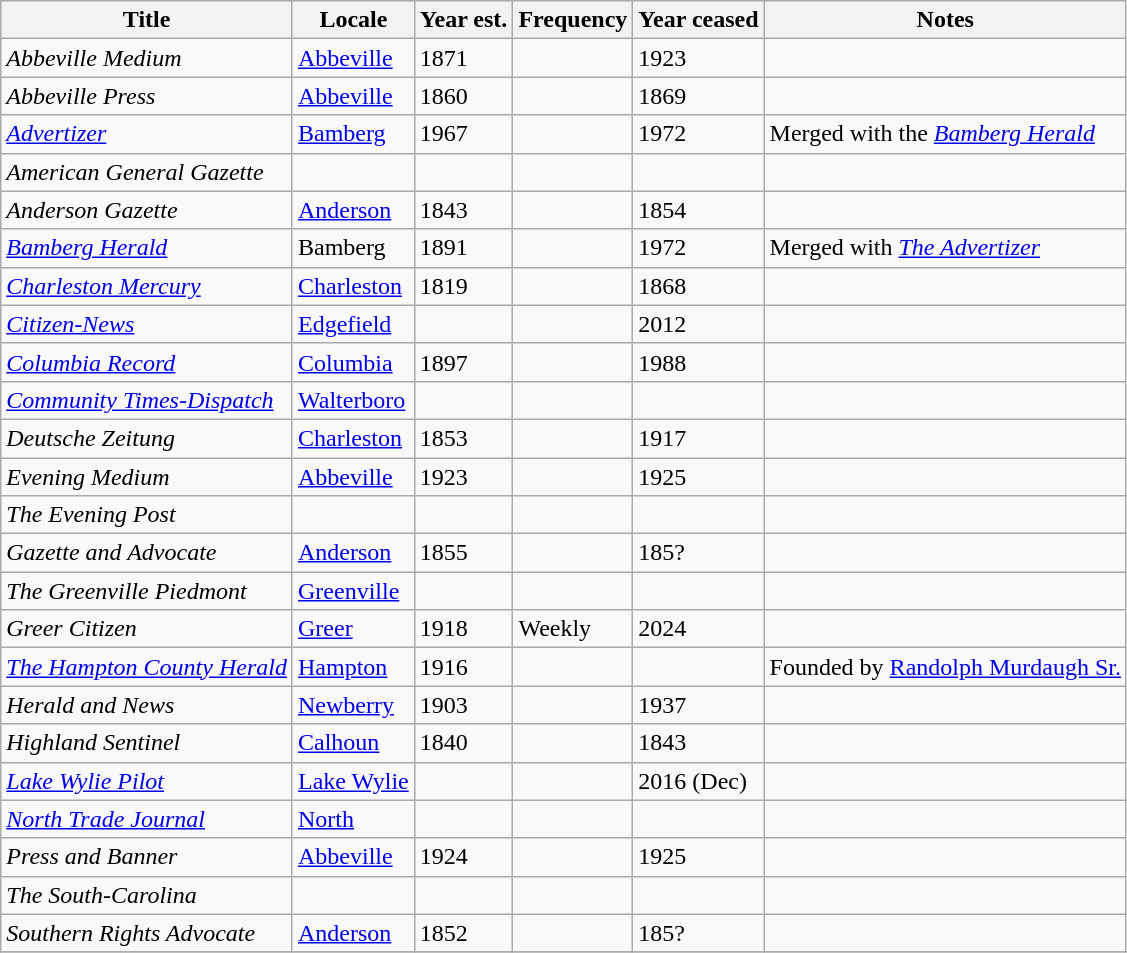<table class="wikitable sortable">
<tr>
<th>Title</th>
<th>Locale</th>
<th>Year est.</th>
<th>Frequency</th>
<th>Year ceased</th>
<th>Notes</th>
</tr>
<tr>
<td><em>Abbeville Medium</em></td>
<td><a href='#'>Abbeville</a></td>
<td>1871</td>
<td></td>
<td>1923</td>
<td></td>
</tr>
<tr>
<td><em>Abbeville Press</em></td>
<td><a href='#'>Abbeville</a></td>
<td>1860</td>
<td></td>
<td>1869</td>
<td></td>
</tr>
<tr>
<td><em><a href='#'>Advertizer</a></em></td>
<td><a href='#'>Bamberg</a></td>
<td>1967</td>
<td></td>
<td>1972</td>
<td>Merged with the <em><a href='#'>Bamberg Herald</a></em></td>
</tr>
<tr>
<td><em>American General Gazette</em></td>
<td></td>
<td></td>
<td></td>
<td></td>
<td></td>
</tr>
<tr>
<td><em>Anderson Gazette</em></td>
<td><a href='#'>Anderson</a></td>
<td>1843</td>
<td></td>
<td>1854</td>
<td></td>
</tr>
<tr>
<td><em><a href='#'>Bamberg Herald</a></em></td>
<td>Bamberg</td>
<td>1891</td>
<td></td>
<td>1972</td>
<td>Merged with <em><a href='#'>The Advertizer</a></em></td>
</tr>
<tr>
<td><em><a href='#'>Charleston Mercury</a></em></td>
<td><a href='#'>Charleston</a></td>
<td>1819</td>
<td></td>
<td>1868</td>
<td></td>
</tr>
<tr>
<td><em><a href='#'>Citizen-News</a></em></td>
<td><a href='#'>Edgefield</a></td>
<td></td>
<td></td>
<td>2012</td>
<td></td>
</tr>
<tr>
<td><em><a href='#'>Columbia Record</a></em></td>
<td><a href='#'>Columbia</a></td>
<td>1897</td>
<td></td>
<td>1988</td>
<td></td>
</tr>
<tr>
<td><em><a href='#'>Community Times-Dispatch</a></em></td>
<td><a href='#'>Walterboro</a></td>
<td></td>
<td></td>
<td></td>
<td></td>
</tr>
<tr>
<td><em>Deutsche Zeitung</em></td>
<td><a href='#'>Charleston</a></td>
<td>1853</td>
<td></td>
<td>1917</td>
<td></td>
</tr>
<tr>
<td><em>Evening Medium</em></td>
<td><a href='#'>Abbeville</a></td>
<td>1923</td>
<td></td>
<td>1925</td>
<td></td>
</tr>
<tr>
<td><em>The Evening Post</em></td>
<td></td>
<td></td>
<td></td>
<td></td>
<td></td>
</tr>
<tr>
<td><em>Gazette and Advocate</em></td>
<td><a href='#'>Anderson</a></td>
<td>1855</td>
<td></td>
<td>185?</td>
<td></td>
</tr>
<tr>
<td><em>The Greenville Piedmont</em></td>
<td><a href='#'>Greenville</a></td>
<td></td>
<td></td>
<td></td>
<td></td>
</tr>
<tr>
<td><em>Greer Citizen</em></td>
<td><a href='#'>Greer</a></td>
<td>1918</td>
<td>Weekly</td>
<td>2024</td>
<td></td>
</tr>
<tr>
<td><em><a href='#'>The Hampton County Herald</a></em></td>
<td><a href='#'>Hampton</a></td>
<td>1916</td>
<td></td>
<td></td>
<td>Founded by <a href='#'>Randolph Murdaugh Sr.</a></td>
</tr>
<tr>
<td><em>Herald and News</em></td>
<td><a href='#'>Newberry</a></td>
<td>1903</td>
<td></td>
<td>1937</td>
<td></td>
</tr>
<tr>
<td><em>Highland Sentinel</em></td>
<td><a href='#'>Calhoun</a></td>
<td>1840</td>
<td></td>
<td>1843</td>
<td></td>
</tr>
<tr>
<td><em><a href='#'>Lake Wylie Pilot</a></em></td>
<td><a href='#'>Lake Wylie</a></td>
<td></td>
<td></td>
<td>2016 (Dec)</td>
<td></td>
</tr>
<tr>
<td><em><a href='#'>North Trade Journal</a></em></td>
<td><a href='#'>North</a></td>
<td></td>
<td></td>
<td></td>
<td></td>
</tr>
<tr>
<td><em>Press and Banner</em></td>
<td><a href='#'>Abbeville</a></td>
<td>1924</td>
<td></td>
<td>1925</td>
<td></td>
</tr>
<tr>
<td><em>The South-Carolina</em></td>
<td></td>
<td></td>
<td></td>
<td></td>
<td></td>
</tr>
<tr>
<td><em>Southern Rights Advocate</em></td>
<td><a href='#'>Anderson</a></td>
<td>1852</td>
<td></td>
<td>185?</td>
<td></td>
</tr>
<tr>
</tr>
</table>
